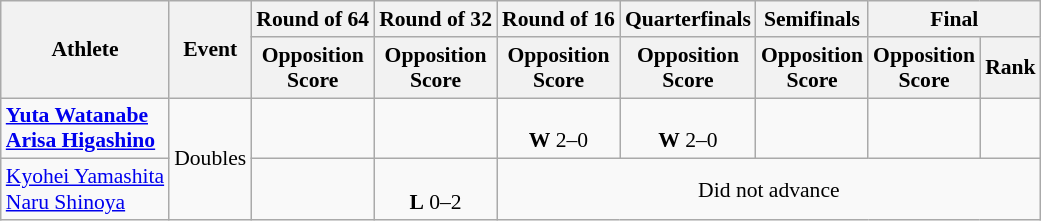<table class=wikitable style="text-align:center; font-size:90%">
<tr>
<th rowspan="2">Athlete</th>
<th rowspan="2">Event</th>
<th>Round of 64</th>
<th>Round of 32</th>
<th>Round of 16</th>
<th>Quarterfinals</th>
<th>Semifinals</th>
<th colspan="2">Final</th>
</tr>
<tr>
<th>Opposition<br>Score</th>
<th>Opposition<br>Score</th>
<th>Opposition<br>Score</th>
<th>Opposition<br>Score</th>
<th>Opposition<br>Score</th>
<th>Opposition<br>Score</th>
<th>Rank</th>
</tr>
<tr>
<td align="left"><strong><a href='#'>Yuta Watanabe</a> <br><a href='#'>Arisa Higashino</a></strong></td>
<td rowspan="2">Doubles</td>
<td></td>
<td></td>
<td><br><strong>W</strong> 2–0</td>
<td><br><strong>W</strong> 2–0</td>
<td></td>
<td></td>
<td></td>
</tr>
<tr>
<td align="left"><a href='#'>Kyohei Yamashita</a><br><a href='#'>Naru Shinoya</a></td>
<td></td>
<td><br><strong>L</strong> 0–2</td>
<td colspan="5">Did not advance</td>
</tr>
</table>
